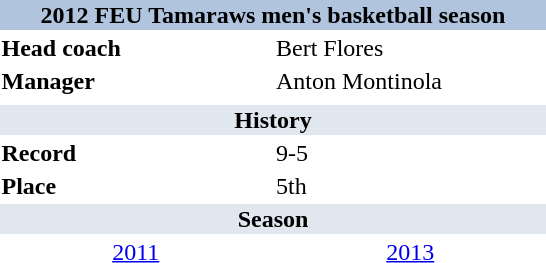<table class="toccolours" style="float: right; clear: right; margin: 0 0 1em 3em; width: 23em;">
<tr style="text-align:center;">
<th colspan="2" style="text-align: center; background-color: LightSteelBlue;"><strong>2012 FEU Tamaraws men's basketball season</strong></th>
</tr>
<tr>
<td><strong>Head coach</strong></td>
<td>Bert Flores</td>
</tr>
<tr>
<td><strong>Manager</strong></td>
<td>Anton Montinola</td>
</tr>
<tr>
<td colspan="3"></td>
</tr>
<tr>
<th style="background: #E0E7EF;" colspan="3">History</th>
</tr>
<tr>
<td><strong>Record</strong></td>
<td>9-5</td>
</tr>
<tr>
<td><strong>Place</strong></td>
<td>5th</td>
</tr>
<tr>
<th style="background: #E0E7EF;" colspan="3">Season</th>
</tr>
<tr>
<td align="center" width=45%><a href='#'>2011</a></td>
<td align="center" width=45%><a href='#'>2013</a></td>
</tr>
</table>
